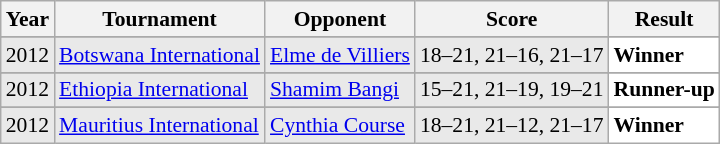<table class="sortable wikitable" style="font-size: 90%;">
<tr>
<th>Year</th>
<th>Tournament</th>
<th>Opponent</th>
<th>Score</th>
<th>Result</th>
</tr>
<tr>
</tr>
<tr style="background:#E9E9E9">
<td align="center">2012</td>
<td align="left"><a href='#'>Botswana International</a></td>
<td align="left"> <a href='#'>Elme de Villiers</a></td>
<td align="left">18–21, 21–16, 21–17</td>
<td style="text-align:left; background:white"> <strong>Winner</strong></td>
</tr>
<tr>
</tr>
<tr style="background:#E9E9E9">
<td align="center">2012</td>
<td align="left"><a href='#'>Ethiopia International</a></td>
<td align="left"> <a href='#'>Shamim Bangi</a></td>
<td align="left">15–21, 21–19, 19–21</td>
<td style="text-align:left; background:white"> <strong>Runner-up</strong></td>
</tr>
<tr>
</tr>
<tr style="background:#E9E9E9">
<td align="center">2012</td>
<td align="left"><a href='#'>Mauritius International</a></td>
<td align="left"> <a href='#'>Cynthia Course</a></td>
<td align="left">18–21, 21–12, 21–17</td>
<td style="text-align:left; background:white"> <strong>Winner</strong></td>
</tr>
</table>
